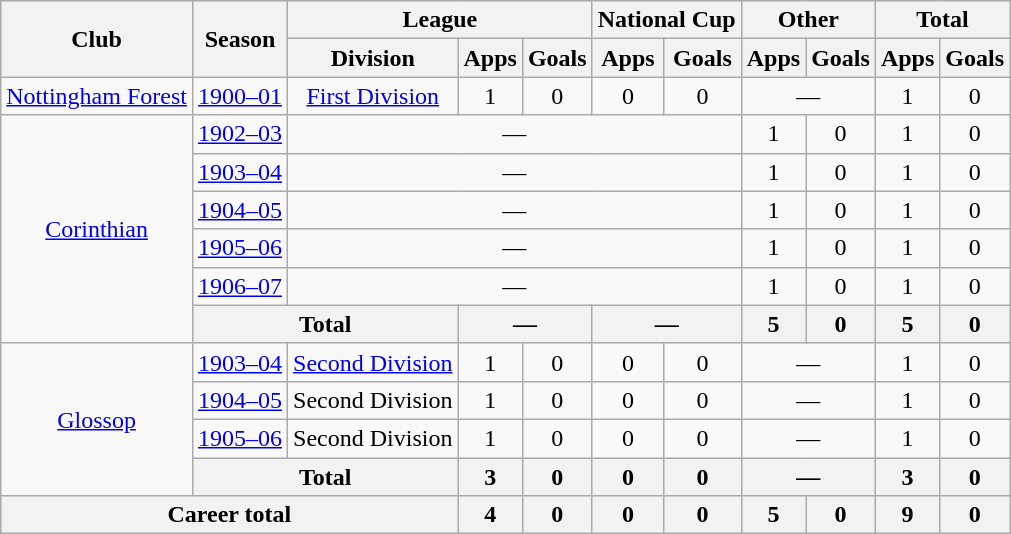<table class="wikitable" style="text-align: center">
<tr>
<th rowspan="2">Club</th>
<th rowspan="2">Season</th>
<th colspan="3">League</th>
<th colspan="2">National Cup</th>
<th colspan="2">Other</th>
<th colspan="2">Total</th>
</tr>
<tr>
<th>Division</th>
<th>Apps</th>
<th>Goals</th>
<th>Apps</th>
<th>Goals</th>
<th>Apps</th>
<th>Goals</th>
<th>Apps</th>
<th>Goals</th>
</tr>
<tr>
<td><a href='#'>Nottingham Forest</a></td>
<td><a href='#'>1900–01</a></td>
<td><a href='#'>First Division</a></td>
<td>1</td>
<td>0</td>
<td>0</td>
<td>0</td>
<td colspan="2">—</td>
<td>1</td>
<td>0</td>
</tr>
<tr>
<td rowspan="6"><a href='#'>Corinthian</a></td>
<td><a href='#'>1902–03</a></td>
<td colspan="5">—</td>
<td>1</td>
<td>0</td>
<td>1</td>
<td>0</td>
</tr>
<tr>
<td><a href='#'>1903–04</a></td>
<td colspan="5">—</td>
<td>1</td>
<td>0</td>
<td>1</td>
<td>0</td>
</tr>
<tr>
<td><a href='#'>1904–05</a></td>
<td colspan="5">—</td>
<td>1</td>
<td>0</td>
<td>1</td>
<td>0</td>
</tr>
<tr>
<td><a href='#'>1905–06</a></td>
<td colspan="5">—</td>
<td>1</td>
<td>0</td>
<td>1</td>
<td>0</td>
</tr>
<tr>
<td><a href='#'>1906–07</a></td>
<td colspan="5">—</td>
<td>1</td>
<td>0</td>
<td>1</td>
<td>0</td>
</tr>
<tr>
<th colspan="2">Total</th>
<th colspan="2">—</th>
<th colspan="2">—</th>
<th>5</th>
<th>0</th>
<th>5</th>
<th>0</th>
</tr>
<tr>
<td rowspan="4"><a href='#'>Glossop</a></td>
<td><a href='#'>1903–04</a></td>
<td><a href='#'>Second Division</a></td>
<td>1</td>
<td>0</td>
<td>0</td>
<td>0</td>
<td colspan="2">—</td>
<td>1</td>
<td>0</td>
</tr>
<tr>
<td><a href='#'>1904–05</a></td>
<td>Second Division</td>
<td>1</td>
<td>0</td>
<td>0</td>
<td>0</td>
<td colspan="2">—</td>
<td>1</td>
<td>0</td>
</tr>
<tr>
<td><a href='#'>1905–06</a></td>
<td>Second Division</td>
<td>1</td>
<td>0</td>
<td>0</td>
<td>0</td>
<td colspan="2">—</td>
<td>1</td>
<td>0</td>
</tr>
<tr>
<th colspan="2">Total</th>
<th>3</th>
<th>0</th>
<th>0</th>
<th>0</th>
<th colspan="2">—</th>
<th>3</th>
<th>0</th>
</tr>
<tr>
<th colspan="3">Career total</th>
<th>4</th>
<th>0</th>
<th>0</th>
<th>0</th>
<th>5</th>
<th>0</th>
<th>9</th>
<th>0</th>
</tr>
</table>
